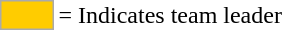<table>
<tr>
<td style="background-color:#FFCC00; border:1px solid #aaaaaa; width:2em;"></td>
<td>= Indicates team leader</td>
</tr>
</table>
